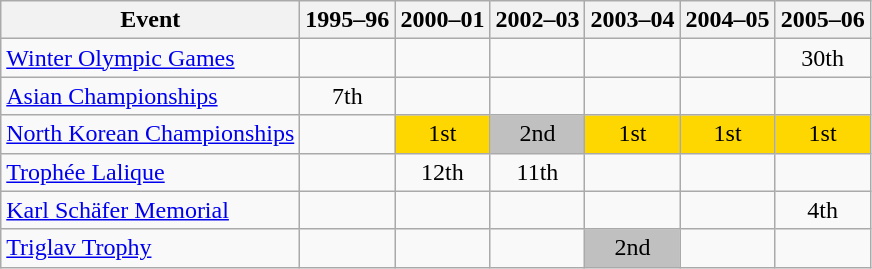<table class="wikitable">
<tr>
<th>Event</th>
<th>1995–96</th>
<th>2000–01</th>
<th>2002–03</th>
<th>2003–04</th>
<th>2004–05</th>
<th>2005–06</th>
</tr>
<tr>
<td><a href='#'>Winter Olympic Games</a></td>
<td></td>
<td></td>
<td></td>
<td></td>
<td></td>
<td align="center">30th</td>
</tr>
<tr>
<td><a href='#'>Asian Championships</a></td>
<td align="center">7th</td>
<td></td>
<td></td>
<td></td>
<td></td>
<td></td>
</tr>
<tr>
<td><a href='#'>North Korean Championships</a></td>
<td></td>
<td align="center" bgcolor="gold">1st</td>
<td align="center" bgcolor="silver">2nd</td>
<td align="center" bgcolor="gold">1st</td>
<td align="center" bgcolor="gold">1st</td>
<td align="center" bgcolor="gold">1st</td>
</tr>
<tr>
<td><a href='#'>Trophée Lalique</a></td>
<td></td>
<td align="center">12th</td>
<td align="center">11th</td>
<td></td>
<td></td>
<td></td>
</tr>
<tr>
<td><a href='#'>Karl Schäfer Memorial</a></td>
<td></td>
<td></td>
<td></td>
<td></td>
<td></td>
<td align="center">4th</td>
</tr>
<tr>
<td><a href='#'>Triglav Trophy</a></td>
<td></td>
<td></td>
<td></td>
<td align="center" bgcolor="silver">2nd</td>
<td></td>
<td></td>
</tr>
</table>
